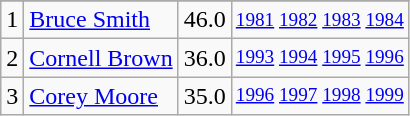<table class="wikitable">
<tr>
</tr>
<tr>
<td>1</td>
<td><a href='#'>Bruce Smith</a></td>
<td>46.0</td>
<td style="font-size:80%;"><a href='#'>1981</a> <a href='#'>1982</a> <a href='#'>1983</a> <a href='#'>1984</a></td>
</tr>
<tr>
<td>2</td>
<td><a href='#'>Cornell Brown</a></td>
<td>36.0</td>
<td style="font-size:80%;"><a href='#'>1993</a> <a href='#'>1994</a> <a href='#'>1995</a> <a href='#'>1996</a></td>
</tr>
<tr>
<td>3</td>
<td><a href='#'>Corey Moore</a></td>
<td>35.0</td>
<td style="font-size:80%;"><a href='#'>1996</a> <a href='#'>1997</a> <a href='#'>1998</a> <a href='#'>1999</a></td>
</tr>
</table>
